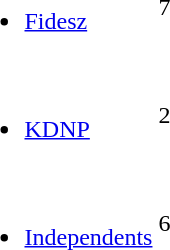<table>
<tr>
<td><br><ul><li><a href='#'>Fidesz</a></li></ul></td>
<td><div>7</div></td>
</tr>
<tr>
<td><br><ul><li><a href='#'>KDNP</a></li></ul></td>
<td><div>2</div></td>
</tr>
<tr>
<td><br><ul><li><a href='#'>Independents</a></li></ul></td>
<td><div>6</div></td>
</tr>
</table>
